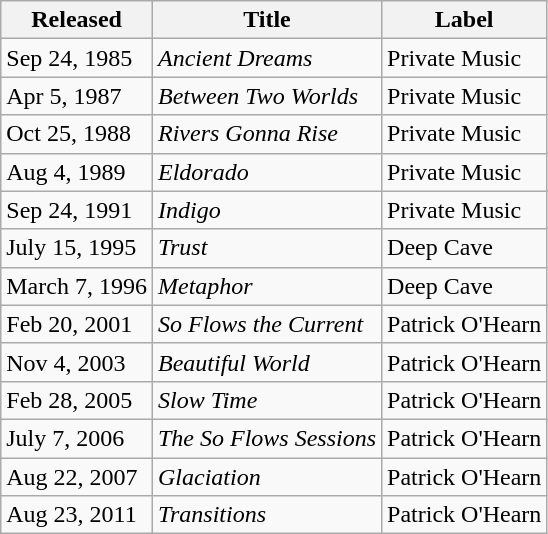<table class="wikitable">
<tr>
<th>Released</th>
<th>Title</th>
<th>Label</th>
</tr>
<tr>
<td>Sep 24, 1985</td>
<td><em>Ancient Dreams</em></td>
<td>Private Music</td>
</tr>
<tr>
<td>Apr 5, 1987</td>
<td><em>Between Two Worlds</em></td>
<td>Private Music</td>
</tr>
<tr>
<td>Oct 25, 1988</td>
<td><em>Rivers Gonna Rise</em></td>
<td>Private Music</td>
</tr>
<tr>
<td>Aug 4, 1989</td>
<td><em>Eldorado</em></td>
<td>Private Music</td>
</tr>
<tr>
<td>Sep 24, 1991</td>
<td><em>Indigo</em></td>
<td>Private Music</td>
</tr>
<tr>
<td>July 15, 1995</td>
<td><em>Trust</em></td>
<td>Deep Cave</td>
</tr>
<tr>
<td>March 7, 1996</td>
<td><em>Metaphor</em></td>
<td>Deep Cave</td>
</tr>
<tr>
<td>Feb 20, 2001</td>
<td><em>So Flows the Current</em></td>
<td>Patrick O'Hearn</td>
</tr>
<tr>
<td>Nov 4, 2003</td>
<td><em>Beautiful World</em></td>
<td>Patrick O'Hearn</td>
</tr>
<tr>
<td>Feb 28, 2005</td>
<td><em>Slow Time</em></td>
<td>Patrick O'Hearn</td>
</tr>
<tr>
<td>July 7, 2006</td>
<td><em>The So Flows Sessions</em></td>
<td>Patrick O'Hearn</td>
</tr>
<tr>
<td>Aug 22, 2007</td>
<td><em>Glaciation</em></td>
<td>Patrick O'Hearn</td>
</tr>
<tr>
<td>Aug 23, 2011</td>
<td><em>Transitions</em></td>
<td>Patrick O'Hearn</td>
</tr>
</table>
